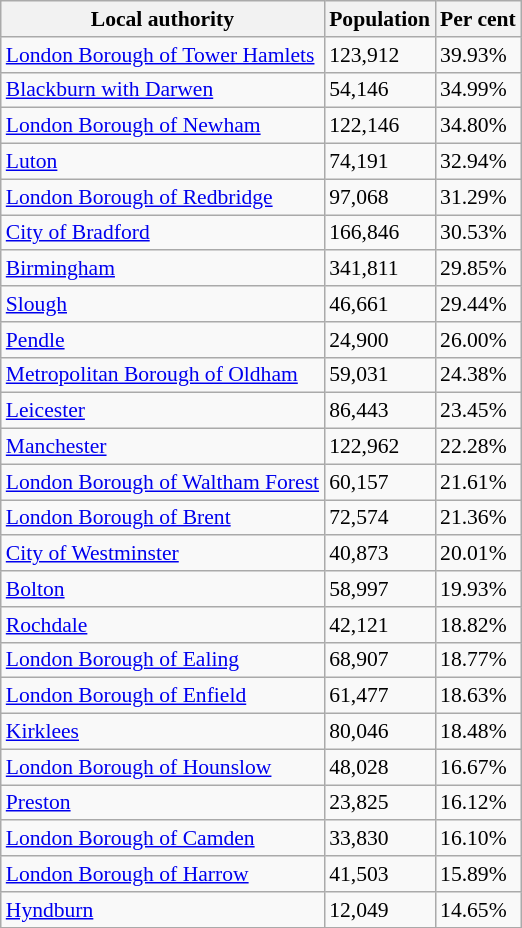<table class="wikitable sortable" style="font-size:90%;">
<tr>
<th>Local authority</th>
<th>Population</th>
<th>Per cent</th>
</tr>
<tr>
<td><a href='#'>London Borough of Tower Hamlets</a></td>
<td>123,912</td>
<td>39.93%</td>
</tr>
<tr>
<td><a href='#'>Blackburn with Darwen</a></td>
<td>54,146</td>
<td>34.99%</td>
</tr>
<tr>
<td><a href='#'>London Borough of Newham</a></td>
<td>122,146</td>
<td>34.80%</td>
</tr>
<tr>
<td><a href='#'>Luton</a></td>
<td>74,191</td>
<td>32.94%</td>
</tr>
<tr>
<td><a href='#'>London Borough of Redbridge</a></td>
<td>97,068</td>
<td>31.29%</td>
</tr>
<tr>
<td><a href='#'>City of Bradford</a></td>
<td>166,846</td>
<td>30.53%</td>
</tr>
<tr>
<td><a href='#'>Birmingham</a></td>
<td>341,811</td>
<td>29.85%</td>
</tr>
<tr>
<td><a href='#'>Slough</a></td>
<td>46,661</td>
<td>29.44%</td>
</tr>
<tr>
<td><a href='#'>Pendle</a></td>
<td>24,900</td>
<td>26.00%</td>
</tr>
<tr>
<td><a href='#'>Metropolitan Borough of Oldham</a></td>
<td>59,031</td>
<td>24.38%</td>
</tr>
<tr>
<td><a href='#'>Leicester</a></td>
<td>86,443</td>
<td>23.45%</td>
</tr>
<tr>
<td><a href='#'>Manchester</a></td>
<td>122,962</td>
<td>22.28%</td>
</tr>
<tr>
<td><a href='#'>London Borough of Waltham Forest</a></td>
<td>60,157</td>
<td>21.61%</td>
</tr>
<tr>
<td><a href='#'>London Borough of Brent</a></td>
<td>72,574</td>
<td>21.36%</td>
</tr>
<tr>
<td><a href='#'>City of Westminster</a></td>
<td>40,873</td>
<td>20.01%</td>
</tr>
<tr>
<td><a href='#'>Bolton</a></td>
<td>58,997</td>
<td>19.93%</td>
</tr>
<tr>
<td><a href='#'>Rochdale</a></td>
<td>42,121</td>
<td>18.82%</td>
</tr>
<tr>
<td><a href='#'>London Borough of Ealing</a></td>
<td>68,907</td>
<td>18.77%</td>
</tr>
<tr>
<td><a href='#'>London Borough of Enfield</a></td>
<td>61,477</td>
<td>18.63%</td>
</tr>
<tr>
<td><a href='#'>Kirklees</a></td>
<td>80,046</td>
<td>18.48%</td>
</tr>
<tr>
<td><a href='#'>London Borough of Hounslow</a></td>
<td>48,028</td>
<td>16.67%</td>
</tr>
<tr>
<td><a href='#'>Preston</a></td>
<td>23,825</td>
<td>16.12%</td>
</tr>
<tr>
<td><a href='#'>London Borough of Camden</a></td>
<td>33,830</td>
<td>16.10%</td>
</tr>
<tr>
<td><a href='#'>London Borough of Harrow</a></td>
<td>41,503</td>
<td>15.89%</td>
</tr>
<tr>
<td><a href='#'>Hyndburn</a></td>
<td>12,049</td>
<td>14.65%</td>
</tr>
<tr>
</tr>
</table>
